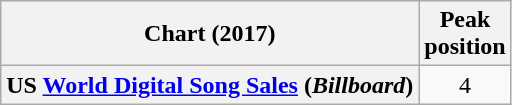<table class="wikitable plainrowheaders" style="text-align:center">
<tr>
<th scope="col">Chart (2017)</th>
<th scope="col">Peak<br>position</th>
</tr>
<tr>
<th scope="row">US <a href='#'>World Digital Song Sales</a>  (<em>Billboard</em>)</th>
<td>4</td>
</tr>
</table>
